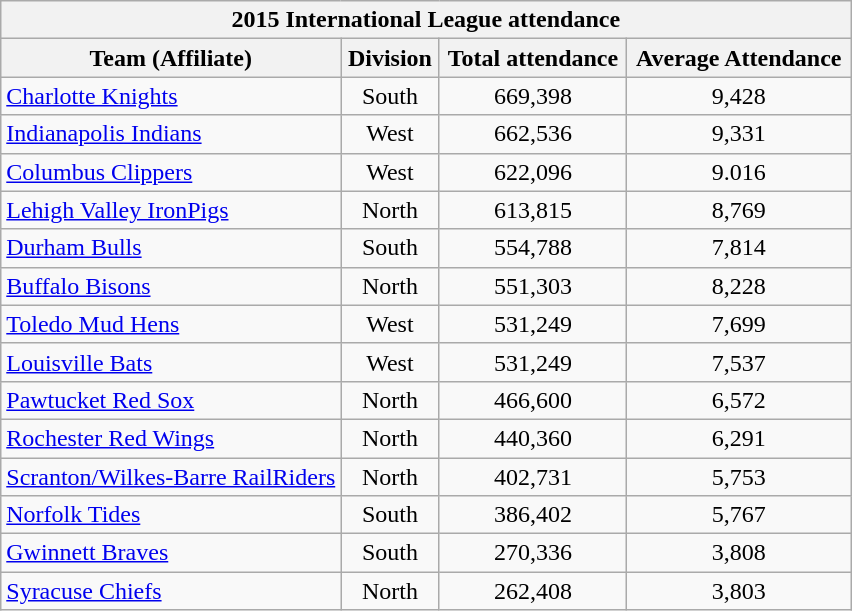<table class="wikitable">
<tr>
<th colspan="7">2015 International League attendance</th>
</tr>
<tr>
<th width="40%">Team (Affiliate)</th>
<th>Division</th>
<th>Total attendance</th>
<th>Average Attendance</th>
</tr>
<tr align=center>
<td align=left><a href='#'>Charlotte Knights</a></td>
<td>South</td>
<td>669,398</td>
<td>9,428</td>
</tr>
<tr align=center>
<td align=left><a href='#'>Indianapolis Indians</a></td>
<td>West</td>
<td>662,536</td>
<td>9,331</td>
</tr>
<tr align=center>
<td align=left><a href='#'>Columbus Clippers</a></td>
<td>West</td>
<td>622,096</td>
<td>9.016</td>
</tr>
<tr align=center>
<td align=left><a href='#'>Lehigh Valley IronPigs</a></td>
<td>North</td>
<td>613,815</td>
<td>8,769</td>
</tr>
<tr align=center>
<td align=left><a href='#'>Durham Bulls</a></td>
<td>South</td>
<td>554,788</td>
<td>7,814</td>
</tr>
<tr align=center>
<td align=left><a href='#'>Buffalo Bisons</a></td>
<td>North</td>
<td>551,303</td>
<td>8,228</td>
</tr>
<tr align=center>
<td align=left><a href='#'>Toledo Mud Hens</a></td>
<td>West</td>
<td>531,249</td>
<td>7,699</td>
</tr>
<tr align=center>
<td align=left><a href='#'>Louisville Bats</a></td>
<td>West</td>
<td>531,249</td>
<td>7,537</td>
</tr>
<tr align=center>
<td align=left><a href='#'>Pawtucket Red Sox</a></td>
<td>North</td>
<td>466,600</td>
<td>6,572</td>
</tr>
<tr align=center>
<td align=left><a href='#'>Rochester Red Wings</a></td>
<td>North</td>
<td>440,360</td>
<td>6,291</td>
</tr>
<tr align=center>
<td align=left><a href='#'>Scranton/Wilkes-Barre RailRiders</a></td>
<td>North</td>
<td>402,731</td>
<td>5,753</td>
</tr>
<tr align=center>
<td align=left><a href='#'>Norfolk Tides</a></td>
<td>South</td>
<td>386,402</td>
<td>5,767</td>
</tr>
<tr align=center>
<td align=left><a href='#'>Gwinnett Braves</a></td>
<td>South</td>
<td>270,336</td>
<td>3,808</td>
</tr>
<tr align=center>
<td align=left><a href='#'>Syracuse Chiefs</a></td>
<td>North</td>
<td>262,408</td>
<td>3,803</td>
</tr>
</table>
